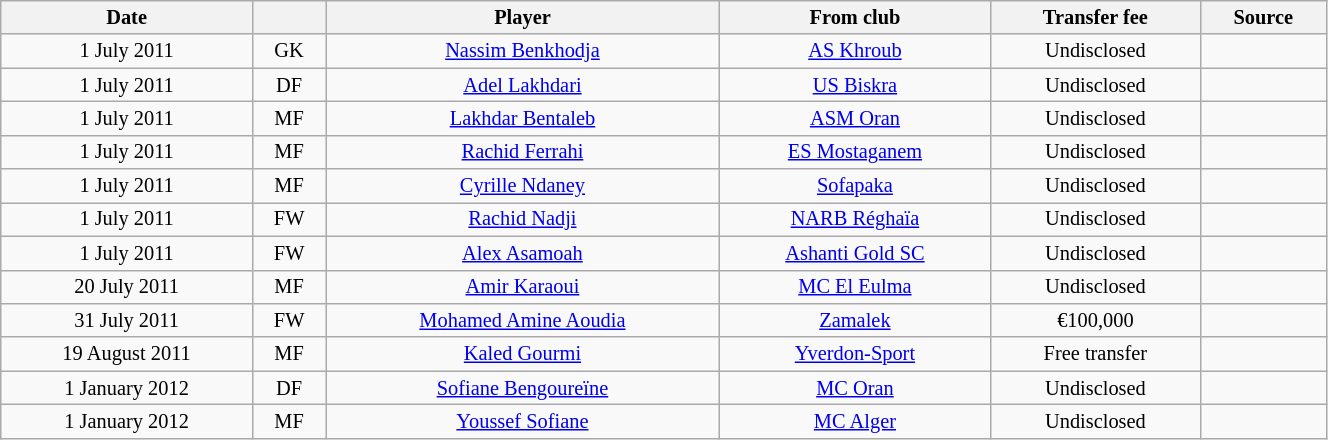<table class="wikitable sortable" style="width:70%; text-align:center; font-size:85%; text-align:centre;">
<tr>
<th>Date</th>
<th></th>
<th>Player</th>
<th>From club</th>
<th>Transfer fee</th>
<th>Source</th>
</tr>
<tr>
<td>1 July 2011</td>
<td>GK</td>
<td> <a href='#'>Nassim Benkhodja</a></td>
<td><a href='#'>AS Khroub</a></td>
<td>Undisclosed</td>
<td></td>
</tr>
<tr>
<td>1 July 2011</td>
<td>DF</td>
<td> <a href='#'>Adel Lakhdari</a></td>
<td><a href='#'>US Biskra</a></td>
<td>Undisclosed</td>
<td></td>
</tr>
<tr>
<td>1 July 2011</td>
<td>MF</td>
<td> <a href='#'>Lakhdar Bentaleb</a></td>
<td><a href='#'>ASM Oran</a></td>
<td>Undisclosed</td>
<td></td>
</tr>
<tr>
<td>1 July 2011</td>
<td>MF</td>
<td> <a href='#'>Rachid Ferrahi</a></td>
<td><a href='#'>ES Mostaganem</a></td>
<td>Undisclosed</td>
<td></td>
</tr>
<tr>
<td>1 July 2011</td>
<td>MF</td>
<td> <a href='#'>Cyrille Ndaney</a></td>
<td> <a href='#'>Sofapaka</a></td>
<td>Undisclosed</td>
<td></td>
</tr>
<tr>
<td>1 July 2011</td>
<td>FW</td>
<td> <a href='#'>Rachid Nadji</a></td>
<td><a href='#'>NARB Réghaïa</a></td>
<td>Undisclosed</td>
<td></td>
</tr>
<tr>
<td>1 July 2011</td>
<td>FW</td>
<td> <a href='#'>Alex Asamoah</a></td>
<td> <a href='#'>Ashanti Gold SC</a></td>
<td>Undisclosed</td>
<td></td>
</tr>
<tr>
<td>20 July 2011</td>
<td>MF</td>
<td> <a href='#'>Amir Karaoui</a></td>
<td><a href='#'>MC El Eulma</a></td>
<td>Undisclosed</td>
<td></td>
</tr>
<tr>
<td>31 July 2011</td>
<td>FW</td>
<td> <a href='#'>Mohamed Amine Aoudia</a></td>
<td> <a href='#'>Zamalek</a></td>
<td>€100,000</td>
<td></td>
</tr>
<tr>
<td>19 August 2011</td>
<td>MF</td>
<td> <a href='#'>Kaled Gourmi</a></td>
<td> <a href='#'>Yverdon-Sport</a></td>
<td>Free transfer</td>
<td></td>
</tr>
<tr>
<td>1 January 2012</td>
<td>DF</td>
<td> <a href='#'>Sofiane Bengoureïne</a></td>
<td><a href='#'>MC Oran</a></td>
<td>Undisclosed</td>
<td></td>
</tr>
<tr>
<td>1 January 2012</td>
<td>MF</td>
<td> <a href='#'>Youssef Sofiane</a></td>
<td><a href='#'>MC Alger</a></td>
<td>Undisclosed</td>
<td></td>
</tr>
</table>
